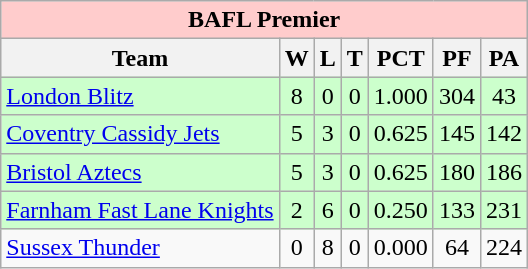<table class="wikitable">
<tr bgcolor="#FFCCCC">
<td colspan="8" align="center"><strong>BAFL Premier</strong></td>
</tr>
<tr bgcolor="#efefef">
<th>Team</th>
<th>W</th>
<th>L</th>
<th>T</th>
<th>PCT</th>
<th>PF</th>
<th>PA</th>
</tr>
<tr align="center" bgcolor="#ccffcc">
<td align="left"><a href='#'>London Blitz</a></td>
<td>8</td>
<td>0</td>
<td>0</td>
<td>1.000</td>
<td>304</td>
<td>43</td>
</tr>
<tr align="center" bgcolor="#ccffcc">
<td align="left"><a href='#'>Coventry Cassidy Jets</a></td>
<td>5</td>
<td>3</td>
<td>0</td>
<td>0.625</td>
<td>145</td>
<td>142</td>
</tr>
<tr align="center" bgcolor="#ccffcc">
<td align="left"><a href='#'>Bristol Aztecs</a></td>
<td>5</td>
<td>3</td>
<td>0</td>
<td>0.625</td>
<td>180</td>
<td>186</td>
</tr>
<tr align="center" bgcolor="#ccffcc">
<td align="left"><a href='#'>Farnham Fast Lane Knights</a></td>
<td>2</td>
<td>6</td>
<td>0</td>
<td>0.250</td>
<td>133</td>
<td>231</td>
</tr>
<tr align="center">
<td align="left"><a href='#'>Sussex Thunder</a></td>
<td>0</td>
<td>8</td>
<td>0</td>
<td>0.000</td>
<td>64</td>
<td>224</td>
</tr>
</table>
